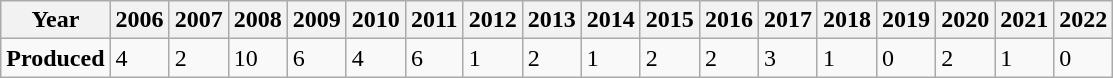<table class="wikitable">
<tr>
<th>Year</th>
<th>2006</th>
<th>2007</th>
<th>2008</th>
<th>2009</th>
<th>2010</th>
<th>2011</th>
<th>2012</th>
<th>2013</th>
<th>2014</th>
<th>2015</th>
<th>2016</th>
<th>2017</th>
<th>2018</th>
<th>2019</th>
<th>2020</th>
<th>2021</th>
<th>2022</th>
</tr>
<tr>
<td><strong>Produced</strong></td>
<td>4</td>
<td>2</td>
<td>10</td>
<td>6</td>
<td>4</td>
<td>6</td>
<td>1</td>
<td>2</td>
<td>1</td>
<td>2</td>
<td>2</td>
<td>3</td>
<td>1</td>
<td>0</td>
<td>2</td>
<td>1</td>
<td>0</td>
</tr>
</table>
